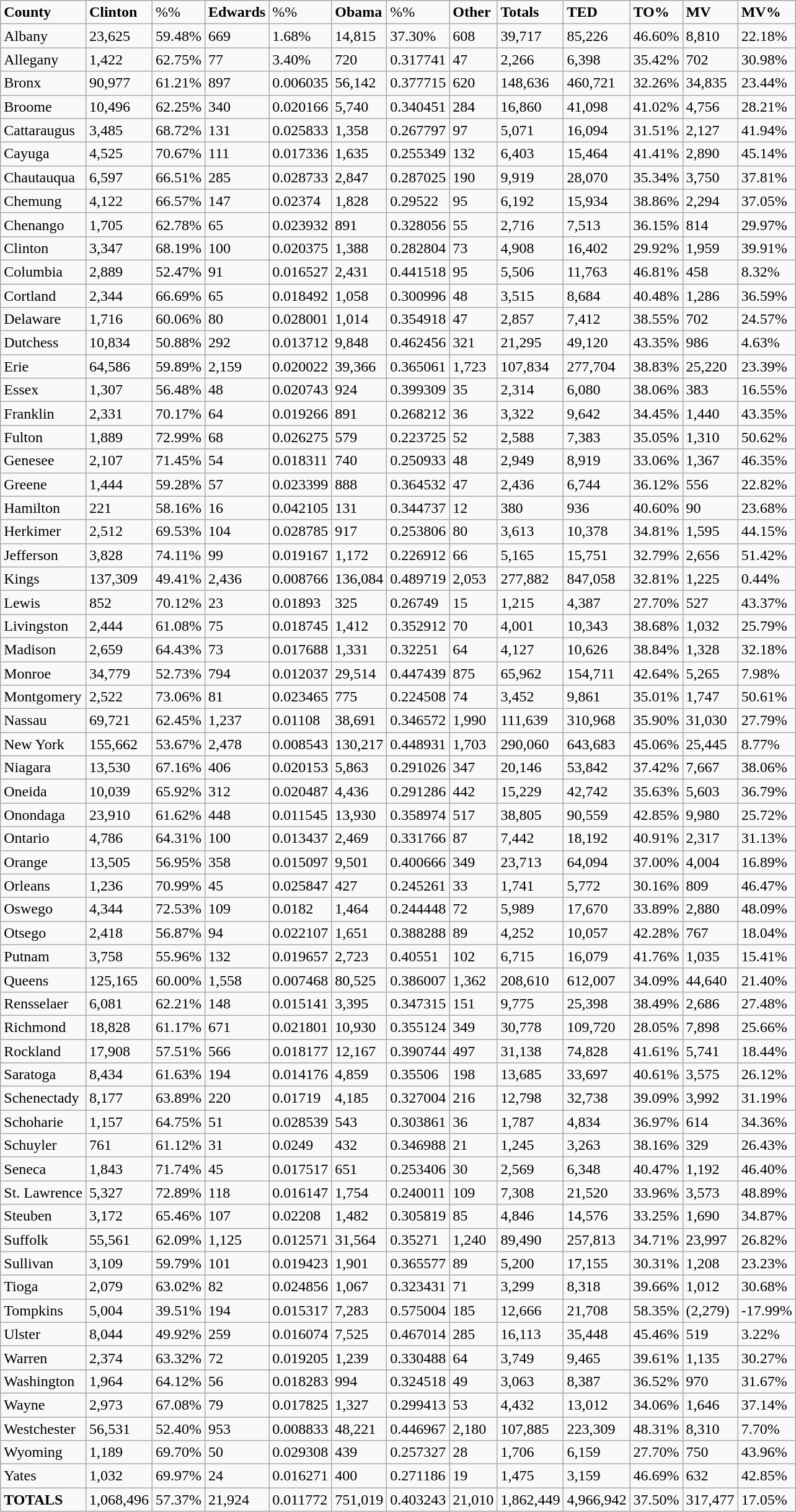<table class="wikitable sortable mw-collapsible">
<tr>
<td><strong>County</strong></td>
<td><strong>Clinton</strong></td>
<td>%%</td>
<td><strong>Edwards</strong></td>
<td>%%</td>
<td><strong>Obama</strong></td>
<td>%%</td>
<td><strong>Other</strong></td>
<td><strong>Totals</strong></td>
<td><strong>TED</strong></td>
<td><strong>TO%</strong></td>
<td><strong>MV</strong></td>
<td><strong>MV%</strong></td>
</tr>
<tr>
<td>Albany</td>
<td>23,625</td>
<td>59.48%</td>
<td>669</td>
<td>1.68%</td>
<td>14,815</td>
<td>37.30%</td>
<td>608</td>
<td>39,717</td>
<td>85,226</td>
<td>46.60%</td>
<td>8,810</td>
<td>22.18%</td>
</tr>
<tr>
<td>Allegany</td>
<td>1,422</td>
<td>62.75%</td>
<td>77</td>
<td>3.40%</td>
<td>720</td>
<td>0.317741</td>
<td>47</td>
<td>2,266</td>
<td>6,398</td>
<td>35.42%</td>
<td>702</td>
<td>30.98%</td>
</tr>
<tr>
<td>Bronx</td>
<td>90,977</td>
<td>61.21%</td>
<td>897</td>
<td>0.006035</td>
<td>56,142</td>
<td>0.377715</td>
<td>620</td>
<td>148,636</td>
<td>460,721</td>
<td>32.26%</td>
<td>34,835</td>
<td>23.44%</td>
</tr>
<tr>
<td>Broome</td>
<td>10,496</td>
<td>62.25%</td>
<td>340</td>
<td>0.020166</td>
<td>5,740</td>
<td>0.340451</td>
<td>284</td>
<td>16,860</td>
<td>41,098</td>
<td>41.02%</td>
<td>4,756</td>
<td>28.21%</td>
</tr>
<tr>
<td>Cattaraugus</td>
<td>3,485</td>
<td>68.72%</td>
<td>131</td>
<td>0.025833</td>
<td>1,358</td>
<td>0.267797</td>
<td>97</td>
<td>5,071</td>
<td>16,094</td>
<td>31.51%</td>
<td>2,127</td>
<td>41.94%</td>
</tr>
<tr>
<td>Cayuga</td>
<td>4,525</td>
<td>70.67%</td>
<td>111</td>
<td>0.017336</td>
<td>1,635</td>
<td>0.255349</td>
<td>132</td>
<td>6,403</td>
<td>15,464</td>
<td>41.41%</td>
<td>2,890</td>
<td>45.14%</td>
</tr>
<tr>
<td>Chautauqua</td>
<td>6,597</td>
<td>66.51%</td>
<td>285</td>
<td>0.028733</td>
<td>2,847</td>
<td>0.287025</td>
<td>190</td>
<td>9,919</td>
<td>28,070</td>
<td>35.34%</td>
<td>3,750</td>
<td>37.81%</td>
</tr>
<tr>
<td>Chemung</td>
<td>4,122</td>
<td>66.57%</td>
<td>147</td>
<td>0.02374</td>
<td>1,828</td>
<td>0.29522</td>
<td>95</td>
<td>6,192</td>
<td>15,934</td>
<td>38.86%</td>
<td>2,294</td>
<td>37.05%</td>
</tr>
<tr>
<td>Chenango</td>
<td>1,705</td>
<td>62.78%</td>
<td>65</td>
<td>0.023932</td>
<td>891</td>
<td>0.328056</td>
<td>55</td>
<td>2,716</td>
<td>7,513</td>
<td>36.15%</td>
<td>814</td>
<td>29.97%</td>
</tr>
<tr>
<td>Clinton</td>
<td>3,347</td>
<td>68.19%</td>
<td>100</td>
<td>0.020375</td>
<td>1,388</td>
<td>0.282804</td>
<td>73</td>
<td>4,908</td>
<td>16,402</td>
<td>29.92%</td>
<td>1,959</td>
<td>39.91%</td>
</tr>
<tr>
<td>Columbia</td>
<td>2,889</td>
<td>52.47%</td>
<td>91</td>
<td>0.016527</td>
<td>2,431</td>
<td>0.441518</td>
<td>95</td>
<td>5,506</td>
<td>11,763</td>
<td>46.81%</td>
<td>458</td>
<td>8.32%</td>
</tr>
<tr>
<td>Cortland</td>
<td>2,344</td>
<td>66.69%</td>
<td>65</td>
<td>0.018492</td>
<td>1,058</td>
<td>0.300996</td>
<td>48</td>
<td>3,515</td>
<td>8,684</td>
<td>40.48%</td>
<td>1,286</td>
<td>36.59%</td>
</tr>
<tr>
<td>Delaware</td>
<td>1,716</td>
<td>60.06%</td>
<td>80</td>
<td>0.028001</td>
<td>1,014</td>
<td>0.354918</td>
<td>47</td>
<td>2,857</td>
<td>7,412</td>
<td>38.55%</td>
<td>702</td>
<td>24.57%</td>
</tr>
<tr>
<td>Dutchess</td>
<td>10,834</td>
<td>50.88%</td>
<td>292</td>
<td>0.013712</td>
<td>9,848</td>
<td>0.462456</td>
<td>321</td>
<td>21,295</td>
<td>49,120</td>
<td>43.35%</td>
<td>986</td>
<td>4.63%</td>
</tr>
<tr>
<td>Erie</td>
<td>64,586</td>
<td>59.89%</td>
<td>2,159</td>
<td>0.020022</td>
<td>39,366</td>
<td>0.365061</td>
<td>1,723</td>
<td>107,834</td>
<td>277,704</td>
<td>38.83%</td>
<td>25,220</td>
<td>23.39%</td>
</tr>
<tr>
<td>Essex</td>
<td>1,307</td>
<td>56.48%</td>
<td>48</td>
<td>0.020743</td>
<td>924</td>
<td>0.399309</td>
<td>35</td>
<td>2,314</td>
<td>6,080</td>
<td>38.06%</td>
<td>383</td>
<td>16.55%</td>
</tr>
<tr>
<td>Franklin</td>
<td>2,331</td>
<td>70.17%</td>
<td>64</td>
<td>0.019266</td>
<td>891</td>
<td>0.268212</td>
<td>36</td>
<td>3,322</td>
<td>9,642</td>
<td>34.45%</td>
<td>1,440</td>
<td>43.35%</td>
</tr>
<tr>
<td>Fulton</td>
<td>1,889</td>
<td>72.99%</td>
<td>68</td>
<td>0.026275</td>
<td>579</td>
<td>0.223725</td>
<td>52</td>
<td>2,588</td>
<td>7,383</td>
<td>35.05%</td>
<td>1,310</td>
<td>50.62%</td>
</tr>
<tr>
<td>Genesee</td>
<td>2,107</td>
<td>71.45%</td>
<td>54</td>
<td>0.018311</td>
<td>740</td>
<td>0.250933</td>
<td>48</td>
<td>2,949</td>
<td>8,919</td>
<td>33.06%</td>
<td>1,367</td>
<td>46.35%</td>
</tr>
<tr>
<td>Greene</td>
<td>1,444</td>
<td>59.28%</td>
<td>57</td>
<td>0.023399</td>
<td>888</td>
<td>0.364532</td>
<td>47</td>
<td>2,436</td>
<td>6,744</td>
<td>36.12%</td>
<td>556</td>
<td>22.82%</td>
</tr>
<tr>
<td>Hamilton</td>
<td>221</td>
<td>58.16%</td>
<td>16</td>
<td>0.042105</td>
<td>131</td>
<td>0.344737</td>
<td>12</td>
<td>380</td>
<td>936</td>
<td>40.60%</td>
<td>90</td>
<td>23.68%</td>
</tr>
<tr>
<td>Herkimer</td>
<td>2,512</td>
<td>69.53%</td>
<td>104</td>
<td>0.028785</td>
<td>917</td>
<td>0.253806</td>
<td>80</td>
<td>3,613</td>
<td>10,378</td>
<td>34.81%</td>
<td>1,595</td>
<td>44.15%</td>
</tr>
<tr>
<td>Jefferson</td>
<td>3,828</td>
<td>74.11%</td>
<td>99</td>
<td>0.019167</td>
<td>1,172</td>
<td>0.226912</td>
<td>66</td>
<td>5,165</td>
<td>15,751</td>
<td>32.79%</td>
<td>2,656</td>
<td>51.42%</td>
</tr>
<tr>
<td>Kings</td>
<td>137,309</td>
<td>49.41%</td>
<td>2,436</td>
<td>0.008766</td>
<td>136,084</td>
<td>0.489719</td>
<td>2,053</td>
<td>277,882</td>
<td>847,058</td>
<td>32.81%</td>
<td>1,225</td>
<td>0.44%</td>
</tr>
<tr>
<td>Lewis</td>
<td>852</td>
<td>70.12%</td>
<td>23</td>
<td>0.01893</td>
<td>325</td>
<td>0.26749</td>
<td>15</td>
<td>1,215</td>
<td>4,387</td>
<td>27.70%</td>
<td>527</td>
<td>43.37%</td>
</tr>
<tr>
<td>Livingston</td>
<td>2,444</td>
<td>61.08%</td>
<td>75</td>
<td>0.018745</td>
<td>1,412</td>
<td>0.352912</td>
<td>70</td>
<td>4,001</td>
<td>10,343</td>
<td>38.68%</td>
<td>1,032</td>
<td>25.79%</td>
</tr>
<tr>
<td>Madison</td>
<td>2,659</td>
<td>64.43%</td>
<td>73</td>
<td>0.017688</td>
<td>1,331</td>
<td>0.32251</td>
<td>64</td>
<td>4,127</td>
<td>10,626</td>
<td>38.84%</td>
<td>1,328</td>
<td>32.18%</td>
</tr>
<tr>
<td>Monroe</td>
<td>34,779</td>
<td>52.73%</td>
<td>794</td>
<td>0.012037</td>
<td>29,514</td>
<td>0.447439</td>
<td>875</td>
<td>65,962</td>
<td>154,711</td>
<td>42.64%</td>
<td>5,265</td>
<td>7.98%</td>
</tr>
<tr>
<td>Montgomery</td>
<td>2,522</td>
<td>73.06%</td>
<td>81</td>
<td>0.023465</td>
<td>775</td>
<td>0.224508</td>
<td>74</td>
<td>3,452</td>
<td>9,861</td>
<td>35.01%</td>
<td>1,747</td>
<td>50.61%</td>
</tr>
<tr>
<td>Nassau</td>
<td>69,721</td>
<td>62.45%</td>
<td>1,237</td>
<td>0.01108</td>
<td>38,691</td>
<td>0.346572</td>
<td>1,990</td>
<td>111,639</td>
<td>310,968</td>
<td>35.90%</td>
<td>31,030</td>
<td>27.79%</td>
</tr>
<tr>
<td>New York</td>
<td>155,662</td>
<td>53.67%</td>
<td>2,478</td>
<td>0.008543</td>
<td>130,217</td>
<td>0.448931</td>
<td>1,703</td>
<td>290,060</td>
<td>643,683</td>
<td>45.06%</td>
<td>25,445</td>
<td>8.77%</td>
</tr>
<tr>
<td>Niagara</td>
<td>13,530</td>
<td>67.16%</td>
<td>406</td>
<td>0.020153</td>
<td>5,863</td>
<td>0.291026</td>
<td>347</td>
<td>20,146</td>
<td>53,842</td>
<td>37.42%</td>
<td>7,667</td>
<td>38.06%</td>
</tr>
<tr>
<td>Oneida</td>
<td>10,039</td>
<td>65.92%</td>
<td>312</td>
<td>0.020487</td>
<td>4,436</td>
<td>0.291286</td>
<td>442</td>
<td>15,229</td>
<td>42,742</td>
<td>35.63%</td>
<td>5,603</td>
<td>36.79%</td>
</tr>
<tr>
<td>Onondaga</td>
<td>23,910</td>
<td>61.62%</td>
<td>448</td>
<td>0.011545</td>
<td>13,930</td>
<td>0.358974</td>
<td>517</td>
<td>38,805</td>
<td>90,559</td>
<td>42.85%</td>
<td>9,980</td>
<td>25.72%</td>
</tr>
<tr>
<td>Ontario</td>
<td>4,786</td>
<td>64.31%</td>
<td>100</td>
<td>0.013437</td>
<td>2,469</td>
<td>0.331766</td>
<td>87</td>
<td>7,442</td>
<td>18,192</td>
<td>40.91%</td>
<td>2,317</td>
<td>31.13%</td>
</tr>
<tr>
<td>Orange</td>
<td>13,505</td>
<td>56.95%</td>
<td>358</td>
<td>0.015097</td>
<td>9,501</td>
<td>0.400666</td>
<td>349</td>
<td>23,713</td>
<td>64,094</td>
<td>37.00%</td>
<td>4,004</td>
<td>16.89%</td>
</tr>
<tr>
<td>Orleans</td>
<td>1,236</td>
<td>70.99%</td>
<td>45</td>
<td>0.025847</td>
<td>427</td>
<td>0.245261</td>
<td>33</td>
<td>1,741</td>
<td>5,772</td>
<td>30.16%</td>
<td>809</td>
<td>46.47%</td>
</tr>
<tr>
<td>Oswego</td>
<td>4,344</td>
<td>72.53%</td>
<td>109</td>
<td>0.0182</td>
<td>1,464</td>
<td>0.244448</td>
<td>72</td>
<td>5,989</td>
<td>17,670</td>
<td>33.89%</td>
<td>2,880</td>
<td>48.09%</td>
</tr>
<tr>
<td>Otsego</td>
<td>2,418</td>
<td>56.87%</td>
<td>94</td>
<td>0.022107</td>
<td>1,651</td>
<td>0.388288</td>
<td>89</td>
<td>4,252</td>
<td>10,057</td>
<td>42.28%</td>
<td>767</td>
<td>18.04%</td>
</tr>
<tr>
<td>Putnam</td>
<td>3,758</td>
<td>55.96%</td>
<td>132</td>
<td>0.019657</td>
<td>2,723</td>
<td>0.40551</td>
<td>102</td>
<td>6,715</td>
<td>16,079</td>
<td>41.76%</td>
<td>1,035</td>
<td>15.41%</td>
</tr>
<tr>
<td>Queens</td>
<td>125,165</td>
<td>60.00%</td>
<td>1,558</td>
<td>0.007468</td>
<td>80,525</td>
<td>0.386007</td>
<td>1,362</td>
<td>208,610</td>
<td>612,007</td>
<td>34.09%</td>
<td>44,640</td>
<td>21.40%</td>
</tr>
<tr>
<td>Rensselaer</td>
<td>6,081</td>
<td>62.21%</td>
<td>148</td>
<td>0.015141</td>
<td>3,395</td>
<td>0.347315</td>
<td>151</td>
<td>9,775</td>
<td>25,398</td>
<td>38.49%</td>
<td>2,686</td>
<td>27.48%</td>
</tr>
<tr>
<td>Richmond</td>
<td>18,828</td>
<td>61.17%</td>
<td>671</td>
<td>0.021801</td>
<td>10,930</td>
<td>0.355124</td>
<td>349</td>
<td>30,778</td>
<td>109,720</td>
<td>28.05%</td>
<td>7,898</td>
<td>25.66%</td>
</tr>
<tr>
<td>Rockland</td>
<td>17,908</td>
<td>57.51%</td>
<td>566</td>
<td>0.018177</td>
<td>12,167</td>
<td>0.390744</td>
<td>497</td>
<td>31,138</td>
<td>74,828</td>
<td>41.61%</td>
<td>5,741</td>
<td>18.44%</td>
</tr>
<tr>
<td>Saratoga</td>
<td>8,434</td>
<td>61.63%</td>
<td>194</td>
<td>0.014176</td>
<td>4,859</td>
<td>0.35506</td>
<td>198</td>
<td>13,685</td>
<td>33,697</td>
<td>40.61%</td>
<td>3,575</td>
<td>26.12%</td>
</tr>
<tr>
<td>Schenectady</td>
<td>8,177</td>
<td>63.89%</td>
<td>220</td>
<td>0.01719</td>
<td>4,185</td>
<td>0.327004</td>
<td>216</td>
<td>12,798</td>
<td>32,738</td>
<td>39.09%</td>
<td>3,992</td>
<td>31.19%</td>
</tr>
<tr>
<td>Schoharie</td>
<td>1,157</td>
<td>64.75%</td>
<td>51</td>
<td>0.028539</td>
<td>543</td>
<td>0.303861</td>
<td>36</td>
<td>1,787</td>
<td>4,834</td>
<td>36.97%</td>
<td>614</td>
<td>34.36%</td>
</tr>
<tr>
<td>Schuyler</td>
<td>761</td>
<td>61.12%</td>
<td>31</td>
<td>0.0249</td>
<td>432</td>
<td>0.346988</td>
<td>21</td>
<td>1,245</td>
<td>3,263</td>
<td>38.16%</td>
<td>329</td>
<td>26.43%</td>
</tr>
<tr>
<td>Seneca</td>
<td>1,843</td>
<td>71.74%</td>
<td>45</td>
<td>0.017517</td>
<td>651</td>
<td>0.253406</td>
<td>30</td>
<td>2,569</td>
<td>6,348</td>
<td>40.47%</td>
<td>1,192</td>
<td>46.40%</td>
</tr>
<tr>
<td>St. Lawrence</td>
<td>5,327</td>
<td>72.89%</td>
<td>118</td>
<td>0.016147</td>
<td>1,754</td>
<td>0.240011</td>
<td>109</td>
<td>7,308</td>
<td>21,520</td>
<td>33.96%</td>
<td>3,573</td>
<td>48.89%</td>
</tr>
<tr>
<td>Steuben</td>
<td>3,172</td>
<td>65.46%</td>
<td>107</td>
<td>0.02208</td>
<td>1,482</td>
<td>0.305819</td>
<td>85</td>
<td>4,846</td>
<td>14,576</td>
<td>33.25%</td>
<td>1,690</td>
<td>34.87%</td>
</tr>
<tr>
<td>Suffolk</td>
<td>55,561</td>
<td>62.09%</td>
<td>1,125</td>
<td>0.012571</td>
<td>31,564</td>
<td>0.35271</td>
<td>1,240</td>
<td>89,490</td>
<td>257,813</td>
<td>34.71%</td>
<td>23,997</td>
<td>26.82%</td>
</tr>
<tr>
<td>Sullivan</td>
<td>3,109</td>
<td>59.79%</td>
<td>101</td>
<td>0.019423</td>
<td>1,901</td>
<td>0.365577</td>
<td>89</td>
<td>5,200</td>
<td>17,155</td>
<td>30.31%</td>
<td>1,208</td>
<td>23.23%</td>
</tr>
<tr>
<td>Tioga</td>
<td>2,079</td>
<td>63.02%</td>
<td>82</td>
<td>0.024856</td>
<td>1,067</td>
<td>0.323431</td>
<td>71</td>
<td>3,299</td>
<td>8,318</td>
<td>39.66%</td>
<td>1,012</td>
<td>30.68%</td>
</tr>
<tr>
<td>Tompkins</td>
<td>5,004</td>
<td>39.51%</td>
<td>194</td>
<td>0.015317</td>
<td>7,283</td>
<td>0.575004</td>
<td>185</td>
<td>12,666</td>
<td>21,708</td>
<td>58.35%</td>
<td>(2,279)</td>
<td>-17.99%</td>
</tr>
<tr>
<td>Ulster</td>
<td>8,044</td>
<td>49.92%</td>
<td>259</td>
<td>0.016074</td>
<td>7,525</td>
<td>0.467014</td>
<td>285</td>
<td>16,113</td>
<td>35,448</td>
<td>45.46%</td>
<td>519</td>
<td>3.22%</td>
</tr>
<tr>
<td>Warren</td>
<td>2,374</td>
<td>63.32%</td>
<td>72</td>
<td>0.019205</td>
<td>1,239</td>
<td>0.330488</td>
<td>64</td>
<td>3,749</td>
<td>9,465</td>
<td>39.61%</td>
<td>1,135</td>
<td>30.27%</td>
</tr>
<tr>
<td>Washington</td>
<td>1,964</td>
<td>64.12%</td>
<td>56</td>
<td>0.018283</td>
<td>994</td>
<td>0.324518</td>
<td>49</td>
<td>3,063</td>
<td>8,387</td>
<td>36.52%</td>
<td>970</td>
<td>31.67%</td>
</tr>
<tr>
<td>Wayne</td>
<td>2,973</td>
<td>67.08%</td>
<td>79</td>
<td>0.017825</td>
<td>1,327</td>
<td>0.299413</td>
<td>53</td>
<td>4,432</td>
<td>13,012</td>
<td>34.06%</td>
<td>1,646</td>
<td>37.14%</td>
</tr>
<tr>
<td>Westchester</td>
<td>56,531</td>
<td>52.40%</td>
<td>953</td>
<td>0.008833</td>
<td>48,221</td>
<td>0.446967</td>
<td>2,180</td>
<td>107,885</td>
<td>223,309</td>
<td>48.31%</td>
<td>8,310</td>
<td>7.70%</td>
</tr>
<tr>
<td>Wyoming</td>
<td>1,189</td>
<td>69.70%</td>
<td>50</td>
<td>0.029308</td>
<td>439</td>
<td>0.257327</td>
<td>28</td>
<td>1,706</td>
<td>6,159</td>
<td>27.70%</td>
<td>750</td>
<td>43.96%</td>
</tr>
<tr>
<td>Yates</td>
<td>1,032</td>
<td>69.97%</td>
<td>24</td>
<td>0.016271</td>
<td>400</td>
<td>0.271186</td>
<td>19</td>
<td>1,475</td>
<td>3,159</td>
<td>46.69%</td>
<td>632</td>
<td>42.85%</td>
</tr>
<tr>
<td><strong>TOTALS</strong></td>
<td>1,068,496</td>
<td>57.37%</td>
<td>21,924</td>
<td>0.011772</td>
<td>751,019</td>
<td>0.403243</td>
<td>21,010</td>
<td>1,862,449</td>
<td>4,966,942</td>
<td>37.50%</td>
<td>317,477</td>
<td>17.05%</td>
</tr>
</table>
